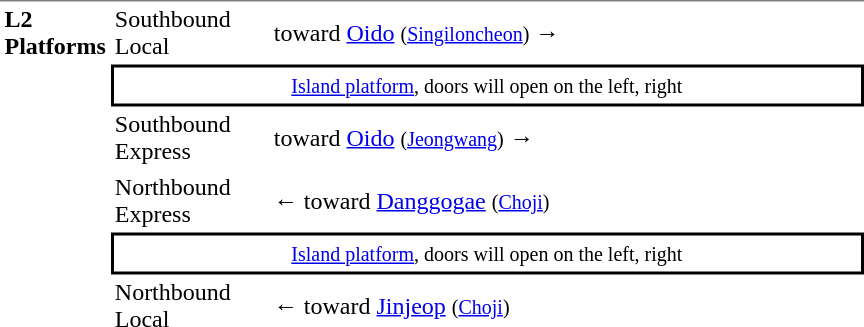<table table border=0 cellspacing=0 cellpadding=3>
<tr>
<td style="border-top:solid 1px gray;" width=50 rowspan=10 valign=top><strong>L2<br>Platforms</strong></td>
<td style="border-bottom:solid 0px gray; border-top:solid 1px gray;" width=100>Southbound Local</td>
<td style="border-bottom:solid 0px gray; border-top:solid 1px gray;" width=390>  toward <a href='#'>Oido</a> <small>(<a href='#'>Singiloncheon</a>)</small> →</td>
</tr>
<tr>
<td style="border-top:solid 2px black; border-right:solid 2px black; border-left:solid 2px black; border-bottom:solid 2px black;text-align:center;" colspan=2><small><a href='#'>Island platform</a>, doors will open on the left, right</small></td>
</tr>
<tr>
<td>Southbound Express</td>
<td>  toward <a href='#'>Oido</a> <small>(<a href='#'>Jeongwang</a>)</small> →</td>
</tr>
<tr>
<td>Northbound Express</td>
<td>←  toward <a href='#'>Danggogae</a> <small>(<a href='#'>Choji</a>)</small></td>
</tr>
<tr>
<td style="border-top:solid 2px black; border-right:solid 2px black; border-left:solid 2px black; border-bottom:solid 2px black;text-align:center;" colspan=2><small><a href='#'>Island platform</a>, doors will open on the left, right</small></td>
</tr>
<tr>
<td>Northbound Local</td>
<td>←  toward <a href='#'>Jinjeop</a> <small>(<a href='#'>Choji</a>)</small></td>
</tr>
</table>
